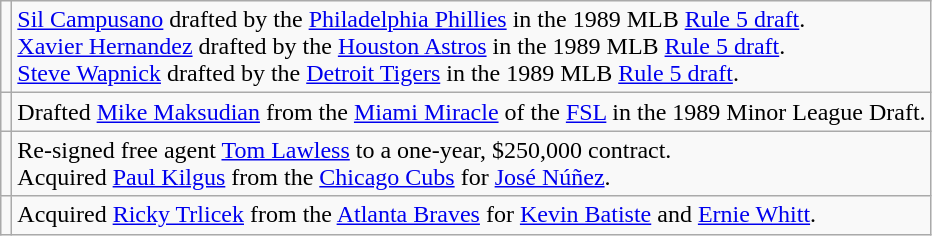<table class="wikitable">
<tr>
<td></td>
<td><a href='#'>Sil Campusano</a> drafted by the <a href='#'>Philadelphia Phillies</a> in the 1989 MLB <a href='#'>Rule 5 draft</a>. <br><a href='#'>Xavier Hernandez</a> drafted by the <a href='#'>Houston Astros</a> in the 1989 MLB <a href='#'>Rule 5 draft</a>. <br><a href='#'>Steve Wapnick</a> drafted by the <a href='#'>Detroit Tigers</a> in the 1989 MLB <a href='#'>Rule 5 draft</a>.</td>
</tr>
<tr>
<td></td>
<td>Drafted <a href='#'>Mike Maksudian</a> from the <a href='#'>Miami Miracle</a> of the <a href='#'>FSL</a> in the 1989 Minor League Draft.</td>
</tr>
<tr>
<td></td>
<td>Re-signed free agent <a href='#'>Tom Lawless</a> to a one-year, $250,000 contract. <br>Acquired <a href='#'>Paul Kilgus</a> from the <a href='#'>Chicago Cubs</a> for <a href='#'>José Núñez</a>.</td>
</tr>
<tr>
<td></td>
<td>Acquired <a href='#'>Ricky Trlicek</a> from the <a href='#'>Atlanta Braves</a> for <a href='#'>Kevin Batiste</a> and <a href='#'>Ernie Whitt</a>.</td>
</tr>
</table>
